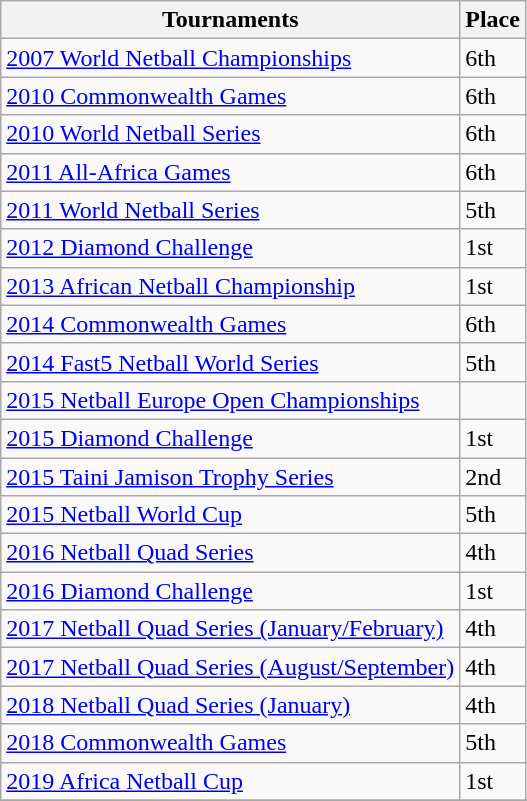<table class="wikitable collapsible">
<tr>
<th>Tournaments</th>
<th>Place</th>
</tr>
<tr>
<td><a href='#'>2007 World Netball Championships</a></td>
<td>6th</td>
</tr>
<tr>
<td><a href='#'>2010 Commonwealth Games</a></td>
<td>6th</td>
</tr>
<tr>
<td><a href='#'>2010 World Netball Series</a></td>
<td>6th</td>
</tr>
<tr>
<td><a href='#'>2011 All-Africa Games</a></td>
<td>6th</td>
</tr>
<tr>
<td><a href='#'>2011 World Netball Series</a></td>
<td>5th</td>
</tr>
<tr>
<td><a href='#'>2012 Diamond Challenge</a></td>
<td>1st</td>
</tr>
<tr>
<td><a href='#'>2013 African Netball Championship</a></td>
<td>1st</td>
</tr>
<tr>
<td><a href='#'>2014 Commonwealth Games</a></td>
<td>6th</td>
</tr>
<tr>
<td><a href='#'>2014 Fast5 Netball World Series</a></td>
<td>5th</td>
</tr>
<tr>
<td><a href='#'>2015 Netball Europe Open Championships</a></td>
<td></td>
</tr>
<tr>
<td><a href='#'>2015 Diamond Challenge</a></td>
<td>1st</td>
</tr>
<tr>
<td><a href='#'>2015 Taini Jamison Trophy Series</a></td>
<td>2nd</td>
</tr>
<tr>
<td><a href='#'>2015 Netball World Cup</a></td>
<td>5th</td>
</tr>
<tr>
<td><a href='#'>2016 Netball Quad Series</a></td>
<td>4th</td>
</tr>
<tr>
<td><a href='#'>2016 Diamond Challenge</a></td>
<td>1st</td>
</tr>
<tr>
<td><a href='#'>2017 Netball Quad Series (January/February)</a></td>
<td>4th</td>
</tr>
<tr>
<td><a href='#'>2017 Netball Quad Series (August/September)</a></td>
<td>4th</td>
</tr>
<tr>
<td><a href='#'>2018 Netball Quad Series (January)</a></td>
<td>4th</td>
</tr>
<tr>
<td><a href='#'>2018 Commonwealth Games</a></td>
<td>5th</td>
</tr>
<tr>
<td><a href='#'>2019 Africa Netball Cup</a></td>
<td>1st</td>
</tr>
<tr>
</tr>
</table>
